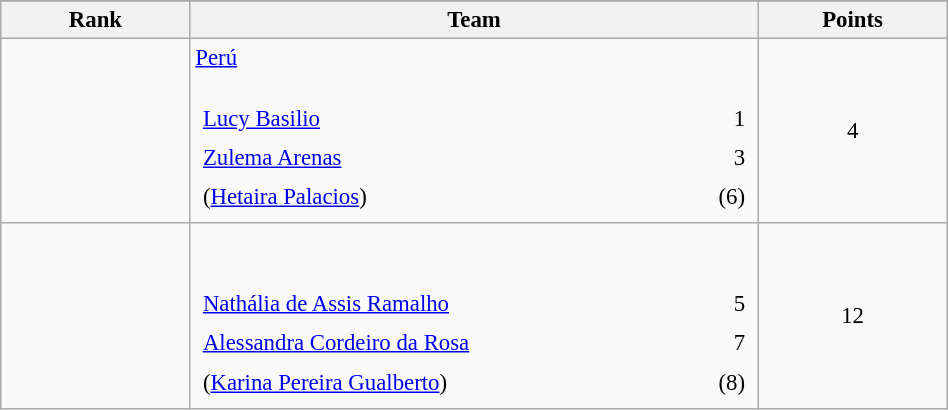<table class="wikitable sortable" style=" text-align:center; font-size:95%;" width="50%">
<tr>
</tr>
<tr>
<th width=10%>Rank</th>
<th width=30%>Team</th>
<th width=10%>Points</th>
</tr>
<tr>
<td align=center></td>
<td align=left> <a href='#'>Perú</a> <br><br><table width=100%>
<tr>
<td align=left style="border:0"><a href='#'>Lucy Basilio</a></td>
<td align=right style="border:0">1</td>
</tr>
<tr>
<td align=left style="border:0"><a href='#'>Zulema Arenas</a></td>
<td align=right style="border:0">3</td>
</tr>
<tr>
<td align=left style="border:0">(<a href='#'>Hetaira Palacios</a>)</td>
<td align=right style="border:0">(6)</td>
</tr>
</table>
</td>
<td>4</td>
</tr>
<tr>
<td align=center></td>
<td align=left> <br><br><table width=100%>
<tr>
<td align=left style="border:0"><a href='#'>Nathália de Assis Ramalho</a></td>
<td align=right style="border:0">5</td>
</tr>
<tr>
<td align=left style="border:0"><a href='#'>Alessandra Cordeiro da Rosa</a></td>
<td align=right style="border:0">7</td>
</tr>
<tr>
<td align=left style="border:0">(<a href='#'>Karina Pereira Gualberto</a>)</td>
<td align=right style="border:0">(8)</td>
</tr>
</table>
</td>
<td>12</td>
</tr>
</table>
